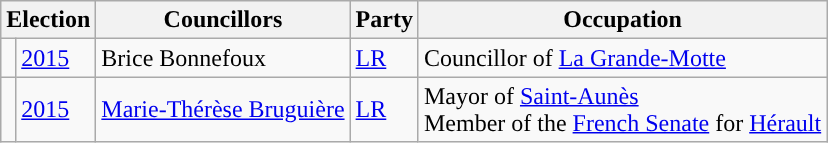<table class="wikitable">
<tr>
<th colspan="2">Election</th>
<th>Councillors</th>
<th>Party</th>
<th>Occupation</th>
</tr>
<tr>
<td style="background-color: "></td>
<td><a href='#'>2015</a></td>
<td>Brice Bonnefoux</td>
<td><a href='#'>LR</a></td>
<td>Councillor of <a href='#'>La Grande-Motte</a></td>
</tr>
<tr>
<td style="background-color: "></td>
<td><a href='#'>2015</a></td>
<td><a href='#'>Marie-Thérèse Bruguière</a></td>
<td><a href='#'>LR</a></td>
<td>Mayor of <a href='#'>Saint-Aunès</a><br>Member of the <a href='#'>French Senate</a> for <a href='#'>Hérault</a></td>
</tr>
</table>
